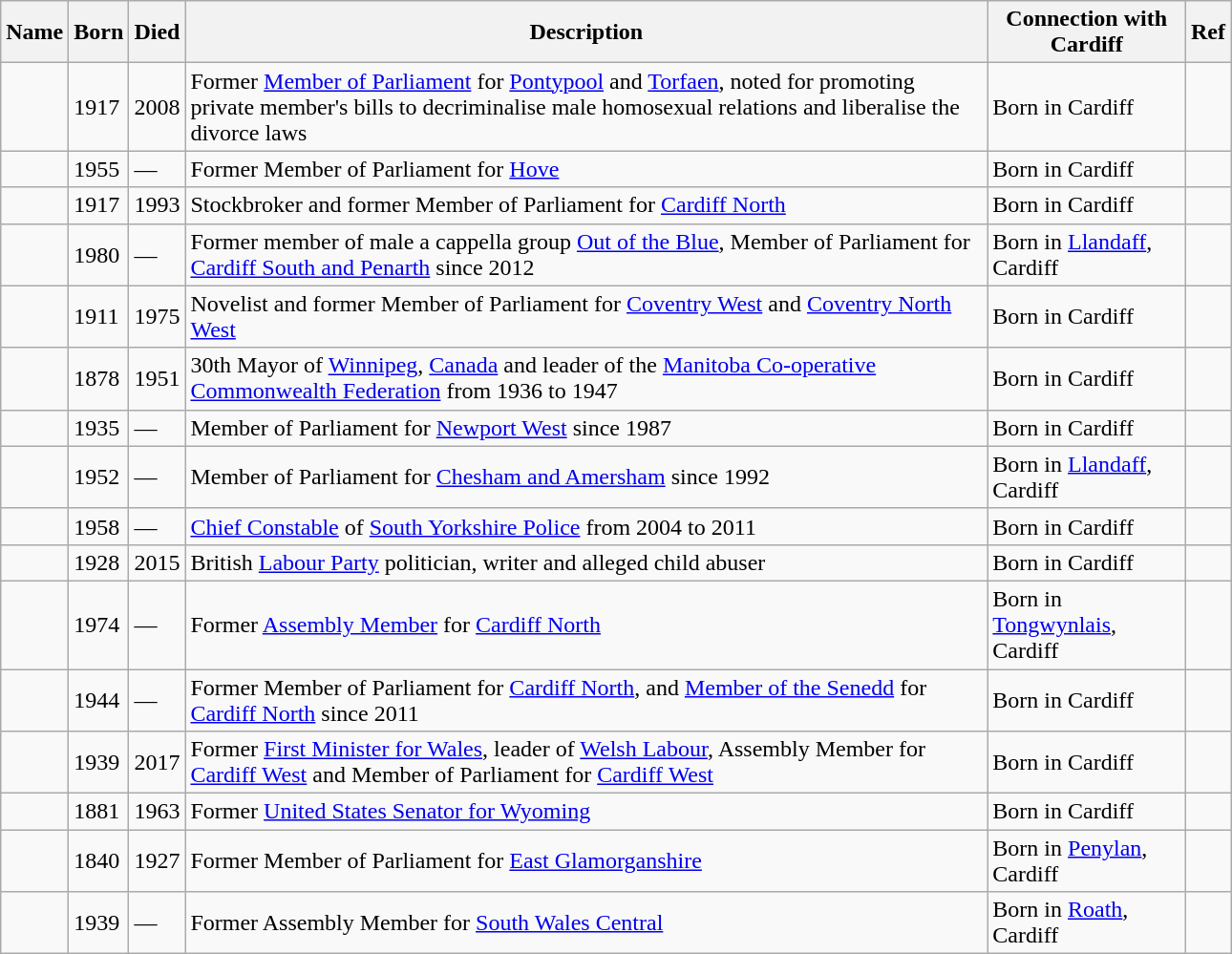<table class="sortable wikitable" style="text-align: left; width: 68%;">
<tr>
<th scope="col">Name</th>
<th scope="col">Born</th>
<th scope="col">Died</th>
<th scope="col">Description</th>
<th scope="col">Connection with Cardiff</th>
<th scope="col"><abbr>Ref</abbr></th>
</tr>
<tr>
<td></td>
<td>1917</td>
<td>2008</td>
<td>Former <a href='#'>Member of Parliament</a> for <a href='#'>Pontypool</a> and <a href='#'>Torfaen</a>, noted for promoting private member's bills to decriminalise male homosexual relations and liberalise the divorce laws</td>
<td>Born in Cardiff</td>
<td></td>
</tr>
<tr>
<td></td>
<td>1955</td>
<td>—</td>
<td>Former Member of Parliament for <a href='#'>Hove</a></td>
<td>Born in Cardiff</td>
<td></td>
</tr>
<tr>
<td></td>
<td>1917</td>
<td>1993</td>
<td>Stockbroker and former Member of Parliament for <a href='#'>Cardiff North</a></td>
<td>Born in Cardiff</td>
<td></td>
</tr>
<tr>
<td></td>
<td>1980</td>
<td>—</td>
<td>Former member of male a cappella group <a href='#'>Out of the Blue</a>, Member of Parliament for <a href='#'>Cardiff South and Penarth</a> since 2012</td>
<td>Born in <a href='#'>Llandaff</a>, Cardiff</td>
<td></td>
</tr>
<tr>
<td></td>
<td>1911</td>
<td>1975</td>
<td>Novelist and former Member of Parliament for <a href='#'>Coventry West</a> and <a href='#'>Coventry North West</a></td>
<td>Born in Cardiff</td>
<td></td>
</tr>
<tr>
<td></td>
<td>1878</td>
<td>1951</td>
<td>30th Mayor of <a href='#'>Winnipeg</a>, <a href='#'>Canada</a> and leader of the <a href='#'>Manitoba Co-operative Commonwealth Federation</a> from 1936 to 1947</td>
<td>Born in Cardiff</td>
</tr>
<tr>
<td></td>
<td>1935</td>
<td>—</td>
<td>Member of Parliament for <a href='#'>Newport West</a> since 1987</td>
<td>Born in Cardiff</td>
<td></td>
</tr>
<tr>
<td></td>
<td>1952</td>
<td>—</td>
<td>Member of Parliament for <a href='#'>Chesham and Amersham</a> since 1992</td>
<td>Born in <a href='#'>Llandaff</a>, Cardiff</td>
<td></td>
</tr>
<tr>
<td></td>
<td>1958</td>
<td>—</td>
<td><a href='#'>Chief Constable</a> of <a href='#'>South Yorkshire Police</a> from 2004 to 2011</td>
<td>Born in Cardiff</td>
<td></td>
</tr>
<tr>
<td></td>
<td>1928</td>
<td>2015</td>
<td>British <a href='#'>Labour Party</a> politician, writer and alleged child abuser</td>
<td>Born in Cardiff</td>
<td></td>
</tr>
<tr>
<td></td>
<td>1974</td>
<td>—</td>
<td>Former <a href='#'>Assembly Member</a> for <a href='#'>Cardiff North</a></td>
<td>Born in <a href='#'>Tongwynlais</a>, Cardiff</td>
<td></td>
</tr>
<tr>
<td></td>
<td>1944</td>
<td>—</td>
<td>Former Member of Parliament for <a href='#'>Cardiff North</a>, and <a href='#'>Member of the Senedd</a> for <a href='#'>Cardiff North</a> since 2011</td>
<td>Born in Cardiff</td>
<td></td>
</tr>
<tr>
<td></td>
<td>1939</td>
<td>2017</td>
<td>Former <a href='#'>First Minister for Wales</a>, leader of <a href='#'>Welsh Labour</a>, Assembly Member for <a href='#'>Cardiff West</a> and Member of Parliament for <a href='#'>Cardiff West</a></td>
<td>Born in Cardiff</td>
<td></td>
</tr>
<tr>
<td></td>
<td>1881</td>
<td>1963</td>
<td>Former <a href='#'>United States Senator for Wyoming</a></td>
<td>Born in Cardiff</td>
<td></td>
</tr>
<tr>
<td></td>
<td>1840</td>
<td>1927</td>
<td>Former Member of Parliament for <a href='#'>East Glamorganshire</a></td>
<td>Born in <a href='#'>Penylan</a>, Cardiff</td>
<td></td>
</tr>
<tr>
<td></td>
<td>1939</td>
<td>—</td>
<td>Former Assembly Member for <a href='#'>South Wales Central</a></td>
<td>Born in <a href='#'>Roath</a>, Cardiff</td>
<td></td>
</tr>
</table>
